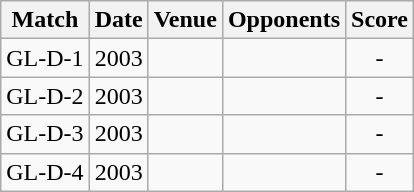<table class="wikitable" style="text-align:center;">
<tr>
<th>Match</th>
<th>Date</th>
<th>Venue</th>
<th>Opponents</th>
<th>Score</th>
</tr>
<tr>
<td>GL-D-1</td>
<td>2003</td>
<td></td>
<td></td>
<td>-</td>
</tr>
<tr>
<td>GL-D-2</td>
<td>2003</td>
<td></td>
<td></td>
<td>-</td>
</tr>
<tr>
<td>GL-D-3</td>
<td>2003</td>
<td></td>
<td></td>
<td>-</td>
</tr>
<tr>
<td>GL-D-4</td>
<td>2003</td>
<td></td>
<td></td>
<td>-</td>
</tr>
</table>
